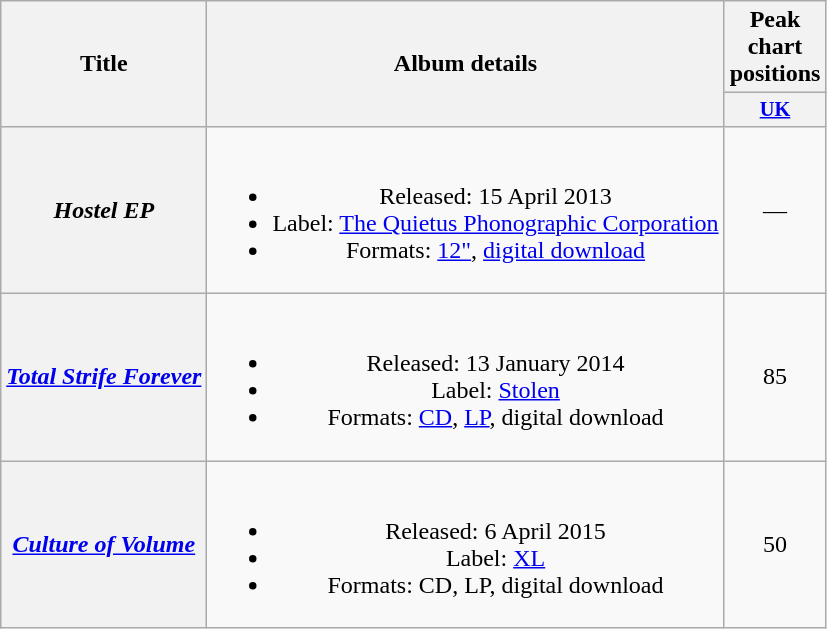<table class="wikitable plainrowheaders" style="text-align:center">
<tr>
<th rowspan="2">Title</th>
<th rowspan="2">Album details</th>
<th colspan="1">Peak chart positions</th>
</tr>
<tr>
<th style="width:4em;font-size:85%"><a href='#'>UK</a><br></th>
</tr>
<tr>
<th scope="row"><em>Hostel EP</em></th>
<td><br><ul><li>Released: 15 April 2013</li><li>Label: <a href='#'>The Quietus Phonographic Corporation</a></li><li>Formats: <a href='#'>12"</a>, <a href='#'>digital download</a></li></ul></td>
<td>—</td>
</tr>
<tr>
<th scope="row"><em><a href='#'>Total Strife Forever</a></em></th>
<td><br><ul><li>Released: 13 January 2014</li><li>Label: <a href='#'>Stolen</a></li><li>Formats: <a href='#'>CD</a>, <a href='#'>LP</a>, digital download</li></ul></td>
<td>85</td>
</tr>
<tr>
<th scope="row"><em><a href='#'>Culture of Volume</a></em></th>
<td><br><ul><li>Released: 6 April 2015</li><li>Label: <a href='#'>XL</a></li><li>Formats: CD, LP, digital download</li></ul></td>
<td>50</td>
</tr>
</table>
